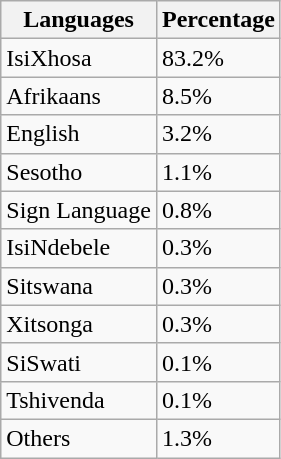<table class="wikitable">
<tr>
<th>Languages</th>
<th>Percentage</th>
</tr>
<tr>
<td>IsiXhosa</td>
<td>83.2%</td>
</tr>
<tr>
<td>Afrikaans</td>
<td>8.5%</td>
</tr>
<tr>
<td>English</td>
<td>3.2%</td>
</tr>
<tr>
<td>Sesotho</td>
<td>1.1%</td>
</tr>
<tr>
<td>Sign Language</td>
<td>0.8%</td>
</tr>
<tr>
<td>IsiNdebele</td>
<td>0.3%</td>
</tr>
<tr>
<td>Sitswana</td>
<td>0.3%</td>
</tr>
<tr>
<td>Xitsonga</td>
<td>0.3%</td>
</tr>
<tr>
<td>SiSwati</td>
<td>0.1%</td>
</tr>
<tr>
<td>Tshivenda</td>
<td>0.1%</td>
</tr>
<tr>
<td>Others</td>
<td>1.3%</td>
</tr>
</table>
